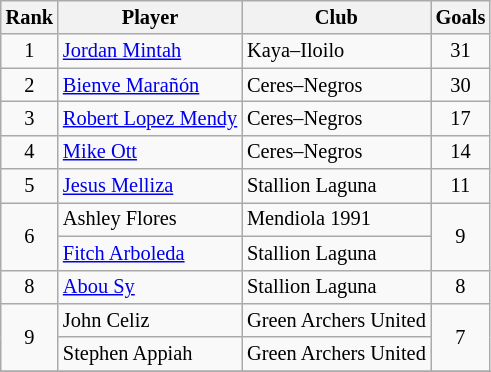<table class="wikitable" style="font-size:85%">
<tr>
<th>Rank</th>
<th>Player</th>
<th>Club</th>
<th>Goals</th>
</tr>
<tr>
<td rowspan="1" style="text-align: center;">1</td>
<td> <a href='#'>Jordan Mintah</a></td>
<td>Kaya–Iloilo</td>
<td rowspan="1" style="text-align: center;">31</td>
</tr>
<tr>
<td rowspan="1" style="text-align: center;">2</td>
<td> <a href='#'>Bienve Marañón</a></td>
<td>Ceres–Negros</td>
<td rowspan="1" style="text-align: center;">30</td>
</tr>
<tr>
<td rowspan="1" style="text-align: center;">3</td>
<td> <a href='#'>Robert Lopez Mendy</a></td>
<td>Ceres–Negros</td>
<td rowspan="1" style="text-align: center;">17</td>
</tr>
<tr>
<td rowspan="1" style="text-align: center;">4</td>
<td> <a href='#'>Mike Ott</a></td>
<td>Ceres–Negros</td>
<td rowspan="1" style="text-align: center;">14</td>
</tr>
<tr>
<td rowspan="1" style="text-align: center;">5</td>
<td> <a href='#'>Jesus Melliza</a></td>
<td>Stallion Laguna</td>
<td rowspan="1" style="text-align: center;">11</td>
</tr>
<tr>
<td rowspan="2" style="text-align: center;">6</td>
<td> Ashley Flores</td>
<td>Mendiola 1991</td>
<td rowspan="2" style="text-align: center;">9</td>
</tr>
<tr>
<td> <a href='#'>Fitch Arboleda</a></td>
<td>Stallion Laguna</td>
</tr>
<tr>
<td rowspan="1" style="text-align: center;">8</td>
<td> <a href='#'>Abou Sy</a></td>
<td>Stallion Laguna</td>
<td rowspan="1" style="text-align: center;">8</td>
</tr>
<tr>
<td rowspan="2" style="text-align: center;">9</td>
<td> John Celiz</td>
<td>Green Archers United</td>
<td rowspan="2" style="text-align: center;">7</td>
</tr>
<tr>
<td> Stephen Appiah</td>
<td>Green Archers United</td>
</tr>
<tr>
</tr>
</table>
